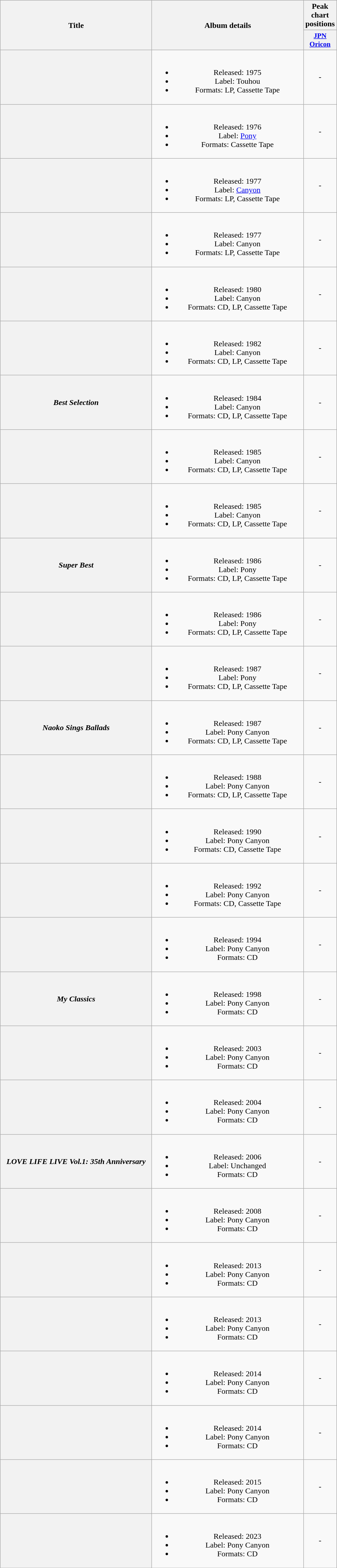<table class="wikitable plainrowheaders" style="text-align:center;">
<tr>
<th scope="col" rowspan="2" style="width:19em;">Title</th>
<th scope="col" rowspan="2" style="width:19em;">Album details</th>
<th scope="col">Peak chart positions</th>
</tr>
<tr>
<th scope="col" style="width:2.9em;font-size:90%;"><a href='#'>JPN<br>Oricon</a><br></th>
</tr>
<tr>
<th scope="row"></th>
<td><br><ul><li>Released: 1975</li><li>Label: Touhou</li><li>Formats: LP, Cassette Tape</li></ul></td>
<td>-</td>
</tr>
<tr>
<th scope="row"></th>
<td><br><ul><li>Released: 1976</li><li>Label: <a href='#'>Pony</a></li><li>Formats: Cassette Tape</li></ul></td>
<td>-</td>
</tr>
<tr>
<th scope="row"></th>
<td><br><ul><li>Released: 1977</li><li>Label: <a href='#'>Canyon</a></li><li>Formats: LP, Cassette Tape</li></ul></td>
<td>-</td>
</tr>
<tr>
<th scope="row"></th>
<td><br><ul><li>Released: 1977</li><li>Label: Canyon</li><li>Formats: LP, Cassette Tape</li></ul></td>
<td>-</td>
</tr>
<tr>
<th scope="row"></th>
<td><br><ul><li>Released: 1980</li><li>Label: Canyon</li><li>Formats: CD, LP, Cassette Tape</li></ul></td>
<td>-</td>
</tr>
<tr>
<th scope="row"></th>
<td><br><ul><li>Released: 1982</li><li>Label: Canyon</li><li>Formats: CD, LP, Cassette Tape</li></ul></td>
<td>-</td>
</tr>
<tr>
<th scope="row"><em>Best Selection</em></th>
<td><br><ul><li>Released: 1984</li><li>Label: Canyon</li><li>Formats: CD, LP, Cassette Tape</li></ul></td>
<td>-</td>
</tr>
<tr>
<th scope="row"></th>
<td><br><ul><li>Released: 1985</li><li>Label: Canyon</li><li>Formats: CD, LP, Cassette Tape</li></ul></td>
<td>-</td>
</tr>
<tr>
<th scope="row"></th>
<td><br><ul><li>Released: 1985</li><li>Label: Canyon</li><li>Formats: CD, LP, Cassette Tape</li></ul></td>
<td>-</td>
</tr>
<tr>
<th scope="row"><em>Super Best</em></th>
<td><br><ul><li>Released: 1986</li><li>Label: Pony</li><li>Formats: CD, LP, Cassette Tape</li></ul></td>
<td>-</td>
</tr>
<tr>
<th scope="row"></th>
<td><br><ul><li>Released: 1986</li><li>Label: Pony</li><li>Formats: CD, LP, Cassette Tape</li></ul></td>
<td>-</td>
</tr>
<tr>
<th scope="row"></th>
<td><br><ul><li>Released: 1987</li><li>Label: Pony</li><li>Formats: CD, LP, Cassette Tape</li></ul></td>
<td>-</td>
</tr>
<tr>
<th scope="row"><em>Naoko Sings Ballads</em></th>
<td><br><ul><li>Released: 1987</li><li>Label: Pony Canyon</li><li>Formats: CD, LP, Cassette Tape</li></ul></td>
<td>-</td>
</tr>
<tr>
<th scope="row"></th>
<td><br><ul><li>Released: 1988</li><li>Label: Pony Canyon</li><li>Formats: CD, LP, Cassette Tape</li></ul></td>
<td>-</td>
</tr>
<tr>
<th scope="row"></th>
<td><br><ul><li>Released: 1990</li><li>Label: Pony Canyon</li><li>Formats: CD, Cassette Tape</li></ul></td>
<td>-</td>
</tr>
<tr>
<th scope="row"></th>
<td><br><ul><li>Released: 1992</li><li>Label: Pony Canyon</li><li>Formats: CD, Cassette Tape</li></ul></td>
<td>-</td>
</tr>
<tr>
<th scope="row"></th>
<td><br><ul><li>Released: 1994</li><li>Label: Pony Canyon</li><li>Formats: CD</li></ul></td>
<td>-</td>
</tr>
<tr>
<th scope="row"><em>My Classics</em></th>
<td><br><ul><li>Released: 1998</li><li>Label: Pony Canyon</li><li>Formats: CD</li></ul></td>
<td>-</td>
</tr>
<tr>
<th scope="row"></th>
<td><br><ul><li>Released: 2003</li><li>Label: Pony Canyon</li><li>Formats: CD</li></ul></td>
<td>-</td>
</tr>
<tr>
<th scope="row"></th>
<td><br><ul><li>Released: 2004</li><li>Label: Pony Canyon</li><li>Formats: CD</li></ul></td>
<td>-</td>
</tr>
<tr>
<th scope="row"><em>LOVE LIFE LIVE Vol.1: 35th Anniversary</em></th>
<td><br><ul><li>Released: 2006</li><li>Label: Unchanged</li><li>Formats: CD</li></ul></td>
<td>-</td>
</tr>
<tr>
<th scope="row"></th>
<td><br><ul><li>Released: 2008</li><li>Label: Pony Canyon</li><li>Formats: CD</li></ul></td>
<td>-</td>
</tr>
<tr>
<th scope="row"></th>
<td><br><ul><li>Released: 2013</li><li>Label: Pony Canyon</li><li>Formats: CD</li></ul></td>
<td>-</td>
</tr>
<tr>
<th scope="row"></th>
<td><br><ul><li>Released: 2013</li><li>Label: Pony Canyon</li><li>Formats: CD</li></ul></td>
<td>-</td>
</tr>
<tr>
<th scope="row"></th>
<td><br><ul><li>Released: 2014</li><li>Label: Pony Canyon</li><li>Formats: CD</li></ul></td>
<td>-</td>
</tr>
<tr>
<th scope="row"></th>
<td><br><ul><li>Released: 2014</li><li>Label: Pony Canyon</li><li>Formats: CD</li></ul></td>
<td>-</td>
</tr>
<tr>
<th scope="row"></th>
<td><br><ul><li>Released: 2015</li><li>Label: Pony Canyon</li><li>Formats: CD</li></ul></td>
<td>-</td>
</tr>
<tr>
<th scope="row"></th>
<td><br><ul><li>Released: 2023</li><li>Label: Pony Canyon</li><li>Formats: CD</li></ul></td>
<td>-</td>
</tr>
<tr>
</tr>
</table>
